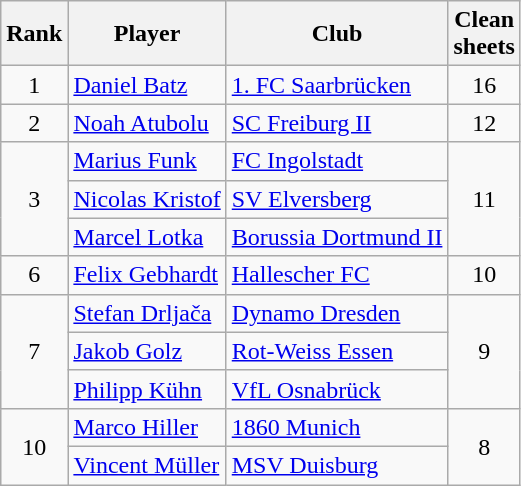<table class="wikitable sortable" style="text-align:center">
<tr>
<th>Rank</th>
<th>Player</th>
<th>Club</th>
<th>Clean<br>sheets</th>
</tr>
<tr>
<td>1</td>
<td align=left> <a href='#'>Daniel Batz</a></td>
<td align=left><a href='#'>1. FC Saarbrücken</a></td>
<td>16</td>
</tr>
<tr>
<td>2</td>
<td align=left> <a href='#'>Noah Atubolu</a></td>
<td align=left><a href='#'>SC Freiburg II</a></td>
<td>12</td>
</tr>
<tr>
<td rowspan=3>3</td>
<td align=left> <a href='#'>Marius Funk</a></td>
<td align=left><a href='#'>FC Ingolstadt</a></td>
<td rowspan=3>11</td>
</tr>
<tr>
<td align=left> <a href='#'>Nicolas Kristof</a></td>
<td align=left><a href='#'>SV Elversberg</a></td>
</tr>
<tr>
<td align=left> <a href='#'>Marcel Lotka</a></td>
<td align=left><a href='#'>Borussia Dortmund II</a></td>
</tr>
<tr>
<td>6</td>
<td align=left> <a href='#'>Felix Gebhardt</a></td>
<td align=left><a href='#'>Hallescher FC</a></td>
<td>10</td>
</tr>
<tr>
<td rowspan=3>7</td>
<td align=left> <a href='#'>Stefan Drljača</a></td>
<td align=left><a href='#'>Dynamo Dresden</a></td>
<td rowspan=3>9</td>
</tr>
<tr>
<td align=left> <a href='#'>Jakob Golz</a></td>
<td align=left><a href='#'>Rot-Weiss Essen</a></td>
</tr>
<tr>
<td align=left> <a href='#'>Philipp Kühn</a></td>
<td align=left><a href='#'>VfL Osnabrück</a></td>
</tr>
<tr>
<td rowspan=2>10</td>
<td align=left> <a href='#'>Marco Hiller</a></td>
<td align=left><a href='#'>1860 Munich</a></td>
<td rowspan=2>8</td>
</tr>
<tr>
<td align=left> <a href='#'>Vincent Müller</a></td>
<td align=left><a href='#'>MSV Duisburg</a></td>
</tr>
</table>
